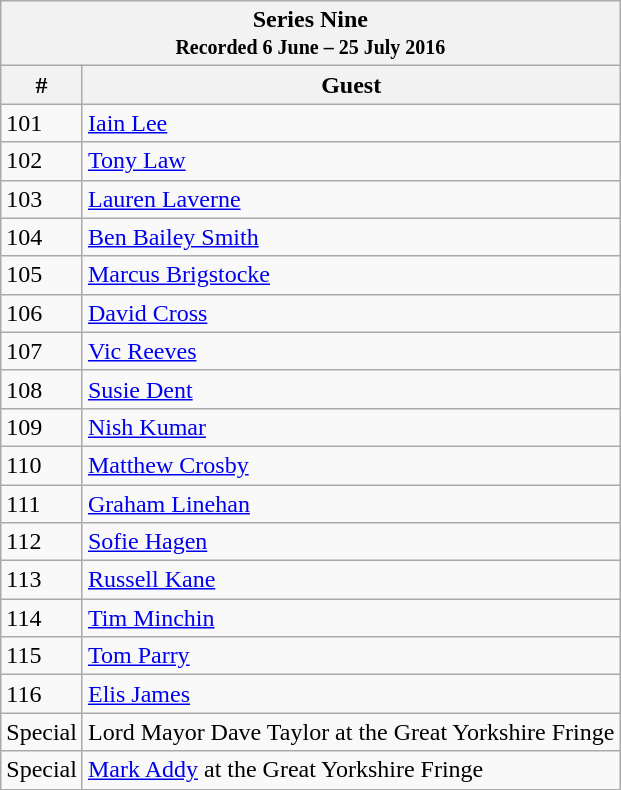<table class="wikitable">
<tr>
<th colspan="3">Series Nine<br><small>Recorded 6 June – 25 July 2016</small></th>
</tr>
<tr>
<th>#</th>
<th>Guest</th>
</tr>
<tr>
<td>101</td>
<td><a href='#'>Iain Lee</a></td>
</tr>
<tr>
<td>102</td>
<td><a href='#'>Tony Law</a></td>
</tr>
<tr>
<td>103</td>
<td><a href='#'>Lauren Laverne</a></td>
</tr>
<tr>
<td>104</td>
<td><a href='#'>Ben Bailey Smith</a></td>
</tr>
<tr>
<td>105</td>
<td><a href='#'>Marcus Brigstocke</a></td>
</tr>
<tr>
<td>106</td>
<td><a href='#'>David Cross</a></td>
</tr>
<tr>
<td>107</td>
<td><a href='#'>Vic Reeves</a></td>
</tr>
<tr>
<td>108</td>
<td><a href='#'>Susie Dent</a></td>
</tr>
<tr>
<td>109</td>
<td><a href='#'>Nish Kumar</a></td>
</tr>
<tr>
<td>110</td>
<td><a href='#'>Matthew Crosby</a></td>
</tr>
<tr>
<td>111</td>
<td><a href='#'>Graham Linehan</a></td>
</tr>
<tr>
<td>112</td>
<td><a href='#'>Sofie Hagen</a></td>
</tr>
<tr>
<td>113</td>
<td><a href='#'>Russell Kane</a></td>
</tr>
<tr>
<td>114</td>
<td><a href='#'>Tim Minchin</a></td>
</tr>
<tr>
<td>115</td>
<td><a href='#'>Tom Parry</a></td>
</tr>
<tr>
<td>116</td>
<td><a href='#'>Elis James</a></td>
</tr>
<tr>
<td>Special</td>
<td>Lord Mayor Dave Taylor at the Great Yorkshire Fringe</td>
</tr>
<tr>
<td>Special</td>
<td><a href='#'>Mark Addy</a> at the Great Yorkshire Fringe</td>
</tr>
</table>
